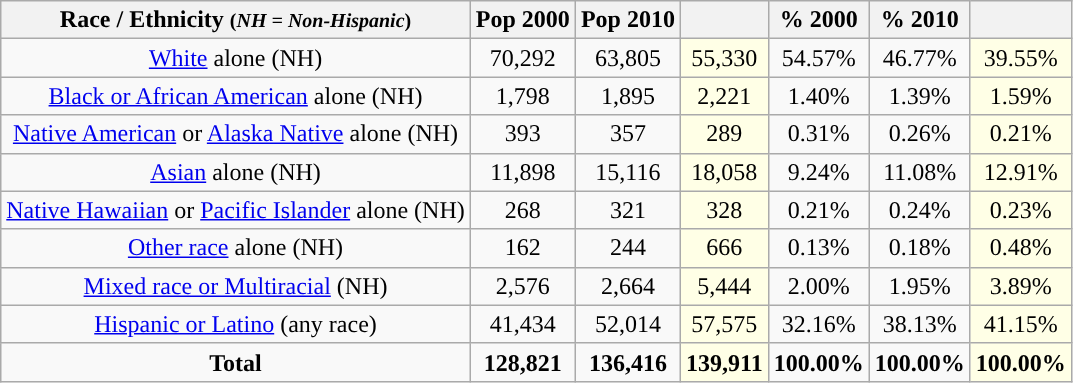<table class="wikitable" style="text-align:center;">
<tr>
<th>Race / Ethnicity <small>(<em>NH = Non-Hispanic</em>)</small></th>
<th>Pop 2000</th>
<th>Pop 2010</th>
<th></th>
<th>% 2000</th>
<th>% 2010</th>
<th></th>
</tr>
<tr>
<td><a href='#'>White</a> alone (NH)</td>
<td>70,292</td>
<td>63,805</td>
<td style='background: #ffffe6;'>55,330</td>
<td>54.57%</td>
<td>46.77%</td>
<td style='background: #ffffe6;'>39.55%</td>
</tr>
<tr>
<td><a href='#'>Black or African American</a> alone (NH)</td>
<td>1,798</td>
<td>1,895</td>
<td style='background: #ffffe6;'>2,221</td>
<td>1.40%</td>
<td>1.39%</td>
<td style='background: #ffffe6;'>1.59%</td>
</tr>
<tr>
<td><a href='#'>Native American</a> or <a href='#'>Alaska Native</a> alone (NH)</td>
<td>393</td>
<td>357</td>
<td style='background: #ffffe6;'>289</td>
<td>0.31%</td>
<td>0.26%</td>
<td style='background: #ffffe6;'>0.21%</td>
</tr>
<tr>
<td><a href='#'>Asian</a> alone (NH)</td>
<td>11,898</td>
<td>15,116</td>
<td style='background: #ffffe6;'>18,058</td>
<td>9.24%</td>
<td>11.08%</td>
<td style='background: #ffffe6;'>12.91%</td>
</tr>
<tr>
<td><a href='#'>Native Hawaiian</a> or <a href='#'>Pacific Islander</a> alone (NH)</td>
<td>268</td>
<td>321</td>
<td style='background: #ffffe6;'>328</td>
<td>0.21%</td>
<td>0.24%</td>
<td style='background: #ffffe6;'>0.23%</td>
</tr>
<tr>
<td><a href='#'>Other race</a> alone (NH)</td>
<td>162</td>
<td>244</td>
<td style='background: #ffffe6;'>666</td>
<td>0.13%</td>
<td>0.18%</td>
<td style='background: #ffffe6;'>0.48%</td>
</tr>
<tr>
<td><a href='#'>Mixed race or Multiracial</a> (NH)</td>
<td>2,576</td>
<td>2,664</td>
<td style='background: #ffffe6;'>5,444</td>
<td>2.00%</td>
<td>1.95%</td>
<td style='background: #ffffe6;'>3.89%</td>
</tr>
<tr>
<td><a href='#'>Hispanic or Latino</a> (any race)</td>
<td>41,434</td>
<td>52,014</td>
<td style='background: #ffffe6;'>57,575</td>
<td>32.16%</td>
<td>38.13%</td>
<td style='background: #ffffe6;'>41.15%</td>
</tr>
<tr>
<td><strong>Total</strong></td>
<td><strong>128,821</strong></td>
<td><strong>136,416</strong></td>
<td style='background: #ffffe6;'><strong>139,911</strong></td>
<td><strong>100.00%</strong></td>
<td><strong>100.00%</strong></td>
<td style='background: #ffffe6;'><strong>100.00%</strong></td>
</tr>
</table>
